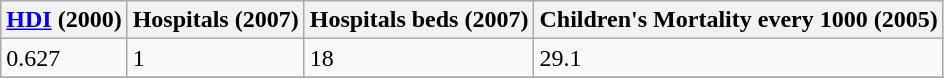<table class="wikitable" border="1">
<tr>
<th><a href='#'>HDI</a> (2000)</th>
<th>Hospitals (2007)</th>
<th>Hospitals beds (2007)</th>
<th>Children's Mortality every 1000 (2005)</th>
</tr>
<tr>
<td>0.627</td>
<td>1</td>
<td>18</td>
<td>29.1</td>
</tr>
<tr>
</tr>
</table>
